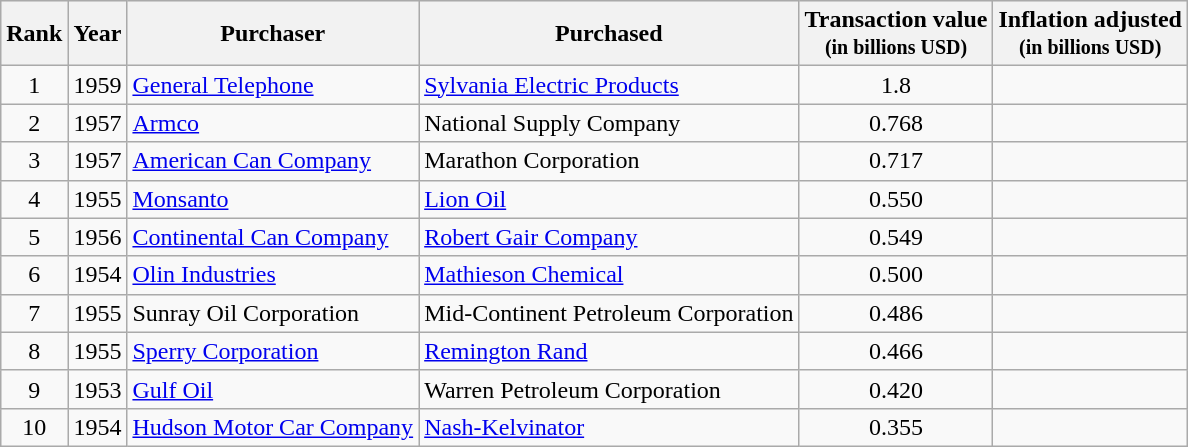<table class="wikitable sortable">
<tr style="background:#eee;">
<th>Rank</th>
<th>Year</th>
<th>Purchaser</th>
<th>Purchased</th>
<th>Transaction value<br><small>(in billions USD)</small></th>
<th> Inflation adjusted<br><small>(in billions USD)</small></th>
</tr>
<tr>
<td style="text-align:center;">1</td>
<td>1959</td>
<td> <a href='#'>General Telephone</a></td>
<td> <a href='#'>Sylvania Electric Products</a></td>
<td style="text-align:center;">1.8</td>
<td style="text-align:center;"></td>
</tr>
<tr>
<td style="text-align:center;">2</td>
<td>1957</td>
<td> <a href='#'>Armco</a></td>
<td> National Supply Company</td>
<td style="text-align:center;">0.768</td>
<td style="text-align:center;"></td>
</tr>
<tr>
<td style="text-align:center;">3</td>
<td>1957</td>
<td> <a href='#'>American Can Company</a></td>
<td> Marathon Corporation</td>
<td style="text-align:center;">0.717</td>
<td style="text-align:center;"></td>
</tr>
<tr>
<td style="text-align:center;">4</td>
<td>1955</td>
<td> <a href='#'>Monsanto</a></td>
<td> <a href='#'>Lion Oil</a></td>
<td style="text-align:center;">0.550</td>
<td style="text-align:center;"></td>
</tr>
<tr>
<td style="text-align:center;">5</td>
<td>1956</td>
<td> <a href='#'>Continental Can Company</a></td>
<td> <a href='#'>Robert Gair Company</a></td>
<td style="text-align:center;">0.549</td>
<td style="text-align:center;"></td>
</tr>
<tr>
<td style="text-align:center;">6</td>
<td>1954</td>
<td> <a href='#'>Olin Industries</a></td>
<td> <a href='#'>Mathieson Chemical</a></td>
<td style="text-align:center;">0.500</td>
<td style="text-align:center;"></td>
</tr>
<tr>
<td style="text-align:center;">7</td>
<td>1955</td>
<td> Sunray Oil Corporation</td>
<td> Mid-Continent Petroleum Corporation</td>
<td style="text-align:center;">0.486</td>
<td style="text-align:center;"></td>
</tr>
<tr>
<td style="text-align:center;">8</td>
<td>1955</td>
<td> <a href='#'>Sperry Corporation</a></td>
<td> <a href='#'>Remington Rand</a></td>
<td style="text-align:center;">0.466</td>
<td style="text-align:center;"></td>
</tr>
<tr>
<td style="text-align:center;">9</td>
<td>1953</td>
<td> <a href='#'>Gulf Oil</a></td>
<td> Warren Petroleum Corporation</td>
<td style="text-align:center;">0.420</td>
<td style="text-align:center;"></td>
</tr>
<tr>
<td style="text-align:center;">10</td>
<td>1954</td>
<td> <a href='#'>Hudson Motor Car Company</a></td>
<td> <a href='#'>Nash-Kelvinator</a></td>
<td style="text-align:center;">0.355</td>
<td style="text-align:center;"></td>
</tr>
</table>
